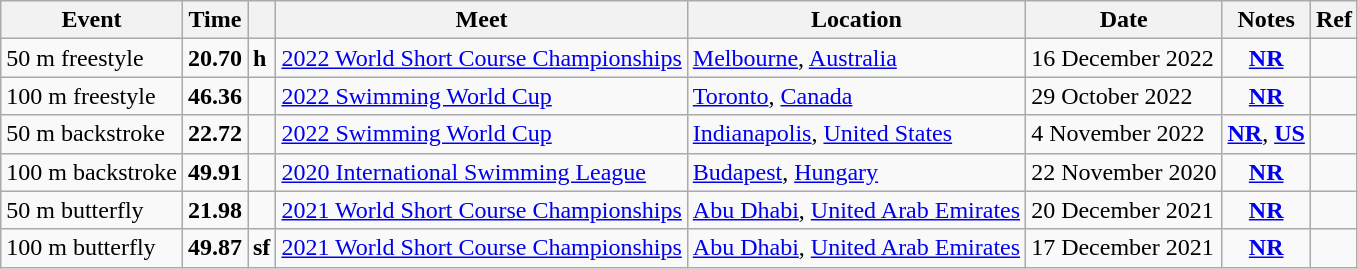<table class="wikitable">
<tr>
<th>Event</th>
<th>Time</th>
<th></th>
<th>Meet</th>
<th>Location</th>
<th>Date</th>
<th>Notes</th>
<th>Ref</th>
</tr>
<tr>
<td>50 m freestyle</td>
<td style="text-align:center;"><strong>20.70</strong></td>
<td><strong>h</strong></td>
<td><a href='#'>2022 World Short Course Championships</a></td>
<td><a href='#'>Melbourne</a>, <a href='#'>Australia</a></td>
<td>16 December 2022</td>
<td style="text-align:center;"><strong><a href='#'>NR</a></strong></td>
<td style="text-align:center;"></td>
</tr>
<tr>
<td>100 m freestyle</td>
<td style="text-align:center;"><strong>46.36</strong></td>
<td></td>
<td><a href='#'>2022 Swimming World Cup</a></td>
<td><a href='#'>Toronto</a>, <a href='#'>Canada</a></td>
<td>29 October 2022</td>
<td style="text-align:center;"><strong><a href='#'>NR</a></strong></td>
<td style="text-align:center;"></td>
</tr>
<tr>
<td>50 m backstroke</td>
<td style="text-align:center;"><strong>22.72</strong></td>
<td></td>
<td><a href='#'>2022 Swimming World Cup</a></td>
<td><a href='#'>Indianapolis</a>, <a href='#'>United States</a></td>
<td>4 November 2022</td>
<td style="text-align:center;"><strong><a href='#'>NR</a></strong>, <strong><a href='#'>US</a></strong></td>
<td style="text-align:center;"></td>
</tr>
<tr>
<td>100 m backstroke</td>
<td style="text-align:center;"><strong>49.91</strong></td>
<td></td>
<td><a href='#'>2020 International Swimming League</a></td>
<td><a href='#'>Budapest</a>, <a href='#'>Hungary</a></td>
<td>22 November 2020</td>
<td style="text-align:center;"><strong><a href='#'>NR</a></strong></td>
<td style="text-align:center;"></td>
</tr>
<tr>
<td>50 m butterfly</td>
<td style="text-align:center;"><strong>21.98</strong></td>
<td></td>
<td><a href='#'>2021 World Short Course Championships</a></td>
<td><a href='#'>Abu Dhabi</a>, <a href='#'>United Arab Emirates</a></td>
<td>20 December 2021</td>
<td style="text-align:center;"><strong><a href='#'>NR</a></strong></td>
<td style="text-align:center;"></td>
</tr>
<tr>
<td>100 m butterfly</td>
<td style="text-align:center;"><strong>49.87</strong></td>
<td><strong>sf</strong></td>
<td><a href='#'>2021 World Short Course Championships</a></td>
<td><a href='#'>Abu Dhabi</a>, <a href='#'>United Arab Emirates</a></td>
<td>17 December 2021</td>
<td style="text-align:center;"><strong><a href='#'>NR</a></strong></td>
<td style="text-align:center;"></td>
</tr>
</table>
